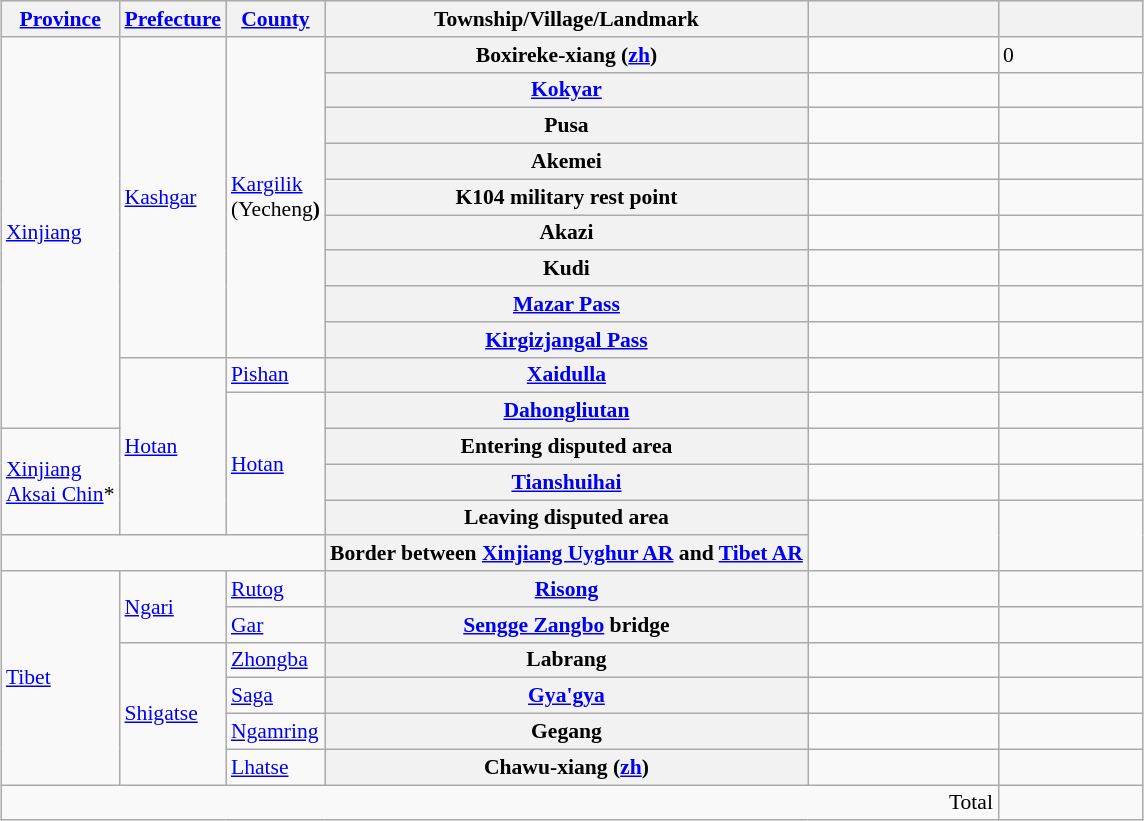<table class="wikitable sortable plainrowheaders" style="margin-left:auto; margin-right:auto; font-size:90%">
<tr bgcolor="#ececec">
<th><a href='#'>Province</a></th>
<th><a href='#'>Prefecture</a></th>
<th><a href='#'>County</a></th>
<th>Township/Village/Landmark</th>
<th scope="col" style="width: 120px;"></th>
<th !scope="col" style="width: 90px;"></th>
</tr>
<tr>
<td rowspan="11"><a href='#'>Xinjiang</a></td>
<td rowspan="9"><a href='#'>Kashgar</a></td>
<td rowspan="9"><a href='#'>Kargilik</a><br>(Yecheng<strong>)</strong></td>
<th scope="row">Boxireke-xiang (<a href='#'>zh</a>)</th>
<td><small></small></td>
<td>0</td>
</tr>
<tr>
<th scope="row"><a href='#'>Kokyar</a></th>
<td><small></small></td>
<td></td>
</tr>
<tr>
<th scope="row">Pusa</th>
<td><small></small></td>
<td></td>
</tr>
<tr>
<th scope="row">Akemei</th>
<td><small></small></td>
<td></td>
</tr>
<tr>
<th scope="row">K104 military rest point</th>
<td><small></small></td>
<td></td>
</tr>
<tr>
<th scope="row">Akazi</th>
<td><small></small></td>
<td></td>
</tr>
<tr>
<th scope="row">Kudi</th>
<td><small></small></td>
<td></td>
</tr>
<tr>
<th scope="row"><a href='#'>Mazar Pass</a></th>
<td><small></small></td>
<td></td>
</tr>
<tr>
<th scope="row"><a href='#'>Kirgizjangal Pass</a></th>
<td><small></small></td>
<td></td>
</tr>
<tr>
<td rowspan="5"><a href='#'>Hotan</a></td>
<td><a href='#'>Pishan</a></td>
<th scope="row"><a href='#'>Xaidulla</a></th>
<td><small></small></td>
<td></td>
</tr>
<tr>
<td rowspan="4"><a href='#'>Hotan</a></td>
<th scope="row"><a href='#'>Dahongliutan</a></th>
<td><small></small></td>
<td></td>
</tr>
<tr>
<td rowspan="3"><a href='#'>Xinjiang</a><br><a href='#'>Aksai Chin</a>*</td>
<th scope="row">Entering disputed area</th>
<td><small></small></td>
<td></td>
</tr>
<tr>
<th scope="row"><a href='#'>Tianshuihai</a></th>
<td><small></small></td>
<td></td>
</tr>
<tr>
<th scope="row">Leaving disputed area</th>
<td rowspan="2"><small></small></td>
<td rowspan="2"></td>
</tr>
<tr>
<td colspan="3"></td>
<th scope="row">Border between <a href='#'>Xinjiang Uyghur AR</a> and <a href='#'>Tibet AR</a></th>
</tr>
<tr>
<td rowspan="6"><a href='#'>Tibet</a></td>
<td rowspan="2"><a href='#'>Ngari</a></td>
<td><a href='#'>Rutog</a></td>
<th scope="row"><a href='#'>Risong</a></th>
<td><small></small></td>
<td></td>
</tr>
<tr>
<td><a href='#'>Gar</a></td>
<th scope="row"><a href='#'>Sengge Zangbo</a> bridge</th>
<td><small></small></td>
<td></td>
</tr>
<tr>
<td rowspan="4"><a href='#'>Shigatse</a></td>
<td><a href='#'>Zhongba</a></td>
<th scope="row">Labrang</th>
<td><small></small></td>
<td></td>
</tr>
<tr>
<td><a href='#'>Saga</a></td>
<th scope="row"><a href='#'>Gya'gya</a></th>
<td><small></small></td>
<td></td>
</tr>
<tr>
<td><a href='#'>Ngamring</a></td>
<th scope="row">Gegang</th>
<td><small></small></td>
<td></td>
</tr>
<tr>
<td><a href='#'>Lhatse</a></td>
<th scope="row">Chawu-xiang (<a href='#'>zh</a>)</th>
<td><small></small></td>
<td></td>
</tr>
<tr>
<td colspan="5" style=text-align:right>Total</td>
<td></td>
</tr>
</table>
